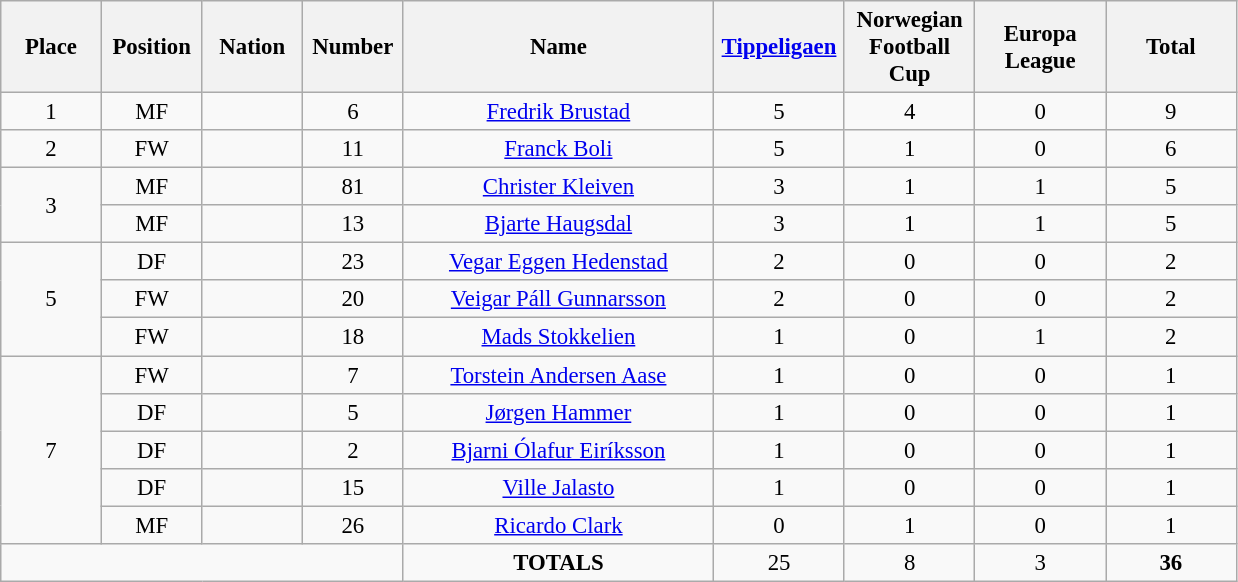<table class="wikitable" style="font-size: 95%; text-align: center;">
<tr>
<th width=60>Place</th>
<th width=60>Position</th>
<th width=60>Nation</th>
<th width=60>Number</th>
<th width=200>Name</th>
<th width=80><a href='#'>Tippeligaen</a></th>
<th width=80>Norwegian Football Cup</th>
<th width=80>Europa League</th>
<th width=80><strong>Total</strong></th>
</tr>
<tr>
<td>1</td>
<td>MF</td>
<td></td>
<td>6</td>
<td><a href='#'>Fredrik Brustad</a></td>
<td>5</td>
<td>4</td>
<td>0</td>
<td>9</td>
</tr>
<tr>
<td>2</td>
<td>FW</td>
<td></td>
<td>11</td>
<td><a href='#'>Franck Boli</a></td>
<td>5</td>
<td>1</td>
<td>0</td>
<td>6</td>
</tr>
<tr>
<td rowspan="2">3</td>
<td>MF</td>
<td></td>
<td>81</td>
<td><a href='#'>Christer Kleiven</a></td>
<td>3</td>
<td>1</td>
<td>1</td>
<td>5</td>
</tr>
<tr>
<td>MF</td>
<td></td>
<td>13</td>
<td><a href='#'>Bjarte Haugsdal</a></td>
<td>3</td>
<td>1</td>
<td>1</td>
<td>5</td>
</tr>
<tr>
<td rowspan="3">5</td>
<td>DF</td>
<td></td>
<td>23</td>
<td><a href='#'>Vegar Eggen Hedenstad</a></td>
<td>2</td>
<td>0</td>
<td>0</td>
<td>2</td>
</tr>
<tr>
<td>FW</td>
<td></td>
<td>20</td>
<td><a href='#'>Veigar Páll Gunnarsson</a></td>
<td>2</td>
<td>0</td>
<td>0</td>
<td>2</td>
</tr>
<tr>
<td>FW</td>
<td></td>
<td>18</td>
<td><a href='#'>Mads Stokkelien</a></td>
<td>1</td>
<td>0</td>
<td>1</td>
<td>2</td>
</tr>
<tr>
<td rowspan="5">7</td>
<td>FW</td>
<td></td>
<td>7</td>
<td><a href='#'>Torstein Andersen Aase</a></td>
<td>1</td>
<td>0</td>
<td>0</td>
<td>1</td>
</tr>
<tr>
<td>DF</td>
<td></td>
<td>5</td>
<td><a href='#'>Jørgen Hammer</a></td>
<td>1</td>
<td>0</td>
<td>0</td>
<td>1</td>
</tr>
<tr>
<td>DF</td>
<td></td>
<td>2</td>
<td><a href='#'>Bjarni Ólafur Eiríksson</a></td>
<td>1</td>
<td>0</td>
<td>0</td>
<td>1</td>
</tr>
<tr>
<td>DF</td>
<td></td>
<td>15</td>
<td><a href='#'>Ville Jalasto</a></td>
<td>1</td>
<td>0</td>
<td>0</td>
<td>1</td>
</tr>
<tr>
<td>MF</td>
<td></td>
<td>26</td>
<td><a href='#'>Ricardo Clark</a></td>
<td>0</td>
<td>1</td>
<td>0</td>
<td>1</td>
</tr>
<tr>
<td colspan="4"></td>
<td><strong>TOTALS</strong></td>
<td>25</td>
<td>8</td>
<td>3</td>
<td><strong>36</strong></td>
</tr>
</table>
